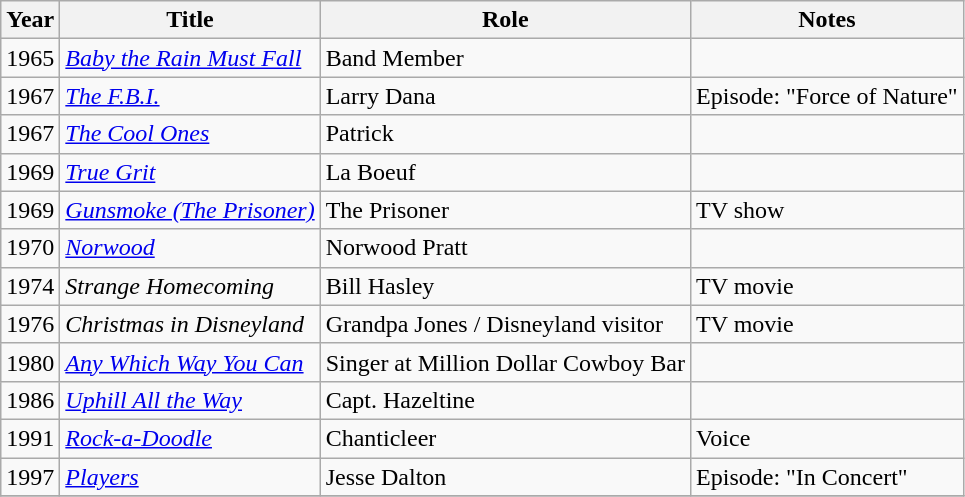<table class="wikitable">
<tr>
<th>Year</th>
<th>Title</th>
<th>Role</th>
<th>Notes</th>
</tr>
<tr>
<td>1965</td>
<td><em><a href='#'>Baby the Rain Must Fall</a></em></td>
<td>Band Member</td>
<td></td>
</tr>
<tr>
<td>1967</td>
<td><em><a href='#'>The F.B.I.</a></em></td>
<td>Larry Dana</td>
<td>Episode: "Force of Nature"</td>
</tr>
<tr>
<td>1967</td>
<td><em><a href='#'>The Cool Ones</a></em></td>
<td>Patrick</td>
<td></td>
</tr>
<tr>
<td>1969</td>
<td><em><a href='#'>True Grit</a></em></td>
<td>La Boeuf</td>
<td></td>
</tr>
<tr>
<td>1969</td>
<td><em><a href='#'>Gunsmoke (The Prisoner)</a></em></td>
<td>The Prisoner</td>
<td>TV show</td>
</tr>
<tr>
<td>1970</td>
<td><em><a href='#'>Norwood</a></em></td>
<td>Norwood Pratt</td>
<td></td>
</tr>
<tr>
<td>1974</td>
<td><em>Strange Homecoming</em></td>
<td>Bill Hasley</td>
<td>TV movie</td>
</tr>
<tr>
<td>1976</td>
<td><em>Christmas in Disneyland</em></td>
<td>Grandpa Jones / Disneyland visitor</td>
<td>TV movie</td>
</tr>
<tr>
<td>1980</td>
<td><em><a href='#'>Any Which Way You Can</a></em></td>
<td>Singer at Million Dollar Cowboy Bar</td>
<td></td>
</tr>
<tr>
<td>1986</td>
<td><em><a href='#'>Uphill All the Way</a></em></td>
<td>Capt. Hazeltine</td>
<td></td>
</tr>
<tr>
<td>1991</td>
<td><em><a href='#'>Rock-a-Doodle</a></em></td>
<td>Chanticleer</td>
<td>Voice</td>
</tr>
<tr>
<td>1997</td>
<td><em><a href='#'>Players</a></em></td>
<td>Jesse Dalton</td>
<td>Episode: "In Concert"</td>
</tr>
<tr>
</tr>
</table>
